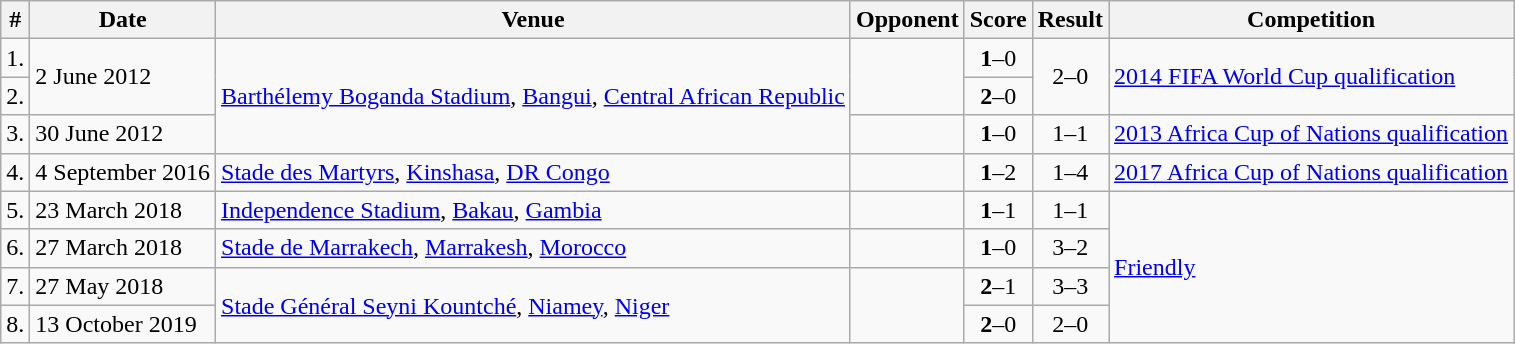<table class="wikitable">
<tr>
<th>#</th>
<th>Date</th>
<th>Venue</th>
<th>Opponent</th>
<th>Score</th>
<th>Result</th>
<th>Competition</th>
</tr>
<tr>
<td>1.</td>
<td rowspan="2">2 June 2012</td>
<td rowspan="3"><a href='#'>Barthélemy Boganda Stadium</a>, <a href='#'>Bangui</a>, <a href='#'>Central African Republic</a></td>
<td rowspan="2"></td>
<td align="center"><strong>1</strong>–0</td>
<td rowspan="2" align="center">2–0</td>
<td rowspan="2"><a href='#'>2014 FIFA World Cup qualification</a></td>
</tr>
<tr>
<td>2.</td>
<td align="center"><strong>2</strong>–0</td>
</tr>
<tr>
<td>3.</td>
<td>30 June 2012</td>
<td></td>
<td align="center"><strong>1</strong>–0</td>
<td align="center">1–1</td>
<td><a href='#'>2013 Africa Cup of Nations qualification</a></td>
</tr>
<tr>
<td>4.</td>
<td>4 September 2016</td>
<td><a href='#'>Stade des Martyrs</a>, <a href='#'>Kinshasa</a>, <a href='#'>DR Congo</a></td>
<td></td>
<td align="center"><strong>1</strong>–2</td>
<td align="center">1–4</td>
<td><a href='#'>2017 Africa Cup of Nations qualification</a></td>
</tr>
<tr>
<td>5.</td>
<td>23 March 2018</td>
<td><a href='#'>Independence Stadium</a>, <a href='#'>Bakau</a>, <a href='#'>Gambia</a></td>
<td></td>
<td align=center><strong>1</strong>–1</td>
<td align=center>1–1</td>
<td rowspan=4><a href='#'>Friendly</a></td>
</tr>
<tr>
<td>6.</td>
<td>27 March 2018</td>
<td><a href='#'>Stade de Marrakech</a>, <a href='#'>Marrakesh</a>, <a href='#'>Morocco</a></td>
<td></td>
<td align=center><strong>1</strong>–0</td>
<td align=center>3–2</td>
</tr>
<tr>
<td>7.</td>
<td>27 May 2018</td>
<td rowspan=2><a href='#'>Stade Général Seyni Kountché</a>, <a href='#'>Niamey</a>, <a href='#'>Niger</a></td>
<td rowspan=2></td>
<td align=center><strong>2</strong>–1</td>
<td align=center>3–3</td>
</tr>
<tr>
<td>8.</td>
<td>13 October 2019</td>
<td align=center><strong>2</strong>–0</td>
<td align=center>2–0</td>
</tr>
</table>
